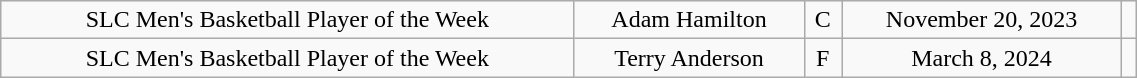<table class="wikitable" style="width: 60%;text-align: center;">
<tr align="center">
<td rowspan="1">SLC Men's Basketball Player of the Week</td>
<td>Adam Hamilton</td>
<td>C</td>
<td>November 20, 2023</td>
<td></td>
</tr>
<tr align="center">
<td rowspan="1">SLC Men's Basketball Player of the Week</td>
<td>Terry Anderson</td>
<td>F</td>
<td>March 8, 2024</td>
<td></td>
</tr>
</table>
